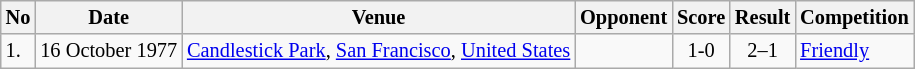<table class="wikitable" style="font-size:85%;">
<tr>
<th>No</th>
<th>Date</th>
<th>Venue</th>
<th>Opponent</th>
<th>Score</th>
<th>Result</th>
<th>Competition</th>
</tr>
<tr>
<td>1.</td>
<td>16 October 1977</td>
<td><a href='#'>Candlestick Park</a>, <a href='#'>San Francisco</a>, <a href='#'>United States</a></td>
<td></td>
<td align=center>1-0</td>
<td align=center>2–1</td>
<td><a href='#'>Friendly</a></td>
</tr>
</table>
